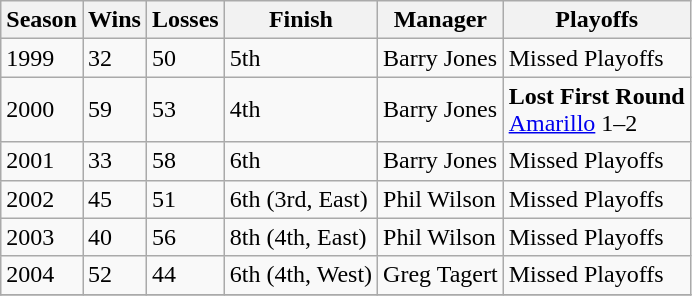<table class="wikitable">
<tr>
<th>Season</th>
<th>Wins</th>
<th>Losses</th>
<th>Finish</th>
<th>Manager</th>
<th>Playoffs</th>
</tr>
<tr>
<td>1999</td>
<td>32</td>
<td>50</td>
<td>5th</td>
<td>Barry Jones</td>
<td>Missed Playoffs</td>
</tr>
<tr>
<td>2000</td>
<td>59</td>
<td>53</td>
<td>4th</td>
<td>Barry Jones</td>
<td><strong>Lost First Round <br> </strong><a href='#'>Amarillo</a> 1–2</td>
</tr>
<tr>
<td>2001</td>
<td>33</td>
<td>58</td>
<td>6th</td>
<td>Barry Jones</td>
<td>Missed Playoffs</td>
</tr>
<tr>
<td>2002</td>
<td>45</td>
<td>51</td>
<td>6th (3rd, East)</td>
<td>Phil Wilson</td>
<td>Missed Playoffs</td>
</tr>
<tr>
<td>2003</td>
<td>40</td>
<td>56</td>
<td>8th (4th, East)</td>
<td>Phil Wilson</td>
<td>Missed Playoffs</td>
</tr>
<tr>
<td>2004</td>
<td>52</td>
<td>44</td>
<td>6th (4th, West)</td>
<td>Greg Tagert</td>
<td>Missed Playoffs</td>
</tr>
<tr>
</tr>
</table>
